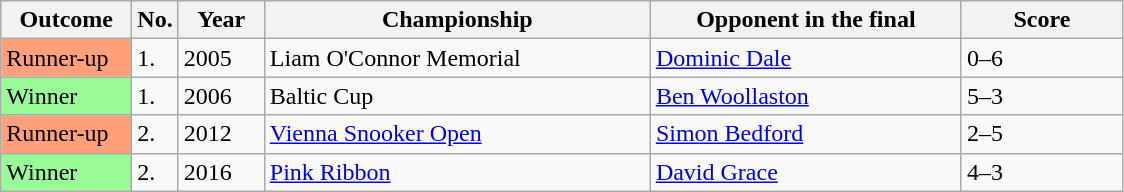<table class="sortable wikitable">
<tr>
<th width="80">Outcome</th>
<th width="20">No.</th>
<th width="50">Year</th>
<th style="width:250px;">Championship</th>
<th style="width:200px;">Opponent in the final</th>
<th style="width:100px;">Score</th>
</tr>
<tr>
<td style="background:#ffa07a;">Runner-up</td>
<td>1.</td>
<td>2005</td>
<td>Liam O'Connor Memorial</td>
<td> <a href='#'>Dominic Dale</a></td>
<td>0–6</td>
</tr>
<tr>
<td style="background:#98fb98;">Winner</td>
<td>1.</td>
<td>2006</td>
<td>Baltic Cup</td>
<td> <a href='#'>Ben Woollaston</a></td>
<td>5–3</td>
</tr>
<tr>
<td style="background:#ffa07a;">Runner-up</td>
<td>2.</td>
<td>2012</td>
<td><a href='#'>Vienna Snooker Open</a></td>
<td> <a href='#'>Simon Bedford</a></td>
<td>2–5</td>
</tr>
<tr>
<td style="background:#98fb98;">Winner</td>
<td>2.</td>
<td>2016</td>
<td><a href='#'>Pink Ribbon</a></td>
<td> <a href='#'>David Grace</a></td>
<td>4–3</td>
</tr>
</table>
